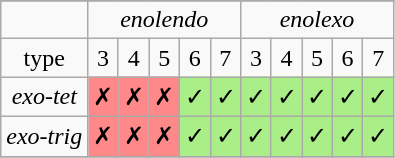<table class="wikitable float-right" align="center">
<tr>
</tr>
<tr align="center">
<td></td>
<td colspan="5"><em>enolendo</em></td>
<td colspan="5"><em>enolexo</em></td>
</tr>
<tr align="center">
<td>type</td>
<td>3</td>
<td>4</td>
<td>5</td>
<td>6</td>
<td>7</td>
<td>3</td>
<td>4</td>
<td>5</td>
<td>6</td>
<td>7</td>
</tr>
<tr align="center">
<td><em>exo-tet</em></td>
<td bgcolor=FF8888>✗</td>
<td bgcolor=FF8888>✗</td>
<td bgcolor=FF8888>✗</td>
<td bgcolor=#AAEE88>✓</td>
<td bgcolor=#AAEE88>✓</td>
<td bgcolor=#AAEE88>✓</td>
<td bgcolor=#AAEE88>✓</td>
<td bgcolor=#AAEE88>✓</td>
<td bgcolor=#AAEE88>✓</td>
<td bgcolor=#AAEE88>✓</td>
</tr>
<tr align="center">
<td><em>exo-trig</em></td>
<td bgcolor=FF8888>✗</td>
<td bgcolor=FF8888>✗</td>
<td bgcolor=FF8888>✗</td>
<td bgcolor=#AAEE88>✓</td>
<td bgcolor=#AAEE88>✓</td>
<td bgcolor=#AAEE88>✓</td>
<td bgcolor=#AAEE88>✓</td>
<td bgcolor=#AAEE88>✓</td>
<td bgcolor=#AAEE88>✓</td>
<td bgcolor=#AAEE88>✓</td>
</tr>
<tr>
</tr>
</table>
